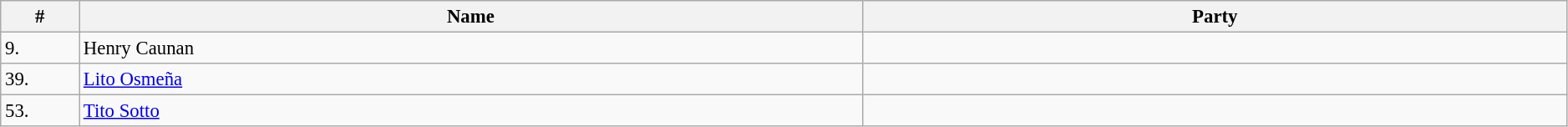<table class=wikitable width=99% style="font-size:95%">
<tr>
<th width=5%>#</th>
<th width=50%>Name</th>
<th colspan=2>Party</th>
</tr>
<tr>
<td>9.</td>
<td>Henry Caunan</td>
<td></td>
</tr>
<tr>
<td>39.</td>
<td><a href='#'>Lito Osmeña</a></td>
<td></td>
</tr>
<tr>
<td>53.</td>
<td><a href='#'>Tito Sotto</a></td>
<td></td>
</tr>
</table>
